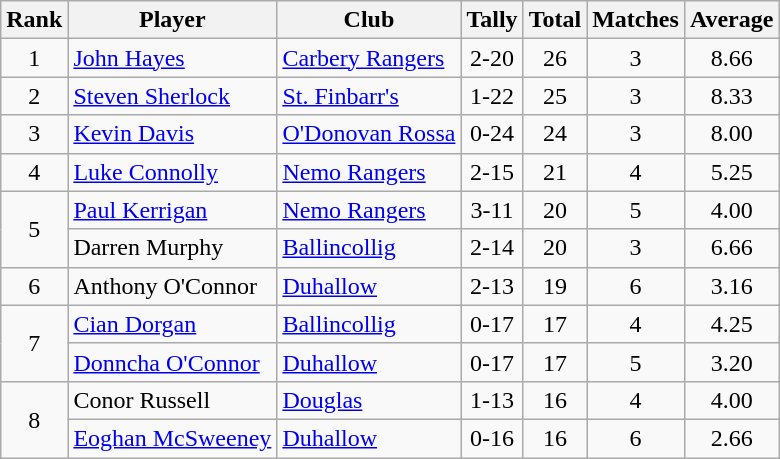<table class="wikitable">
<tr>
<th>Rank</th>
<th>Player</th>
<th>Club</th>
<th>Tally</th>
<th>Total</th>
<th>Matches</th>
<th>Average</th>
</tr>
<tr>
<td rowspan="1" style="text-align:center;">1</td>
<td><a href='#'>John Hayes</a></td>
<td><a href='#'>Carbery Rangers</a></td>
<td align=center>2-20</td>
<td align=center>26</td>
<td align=center>3</td>
<td align=center>8.66</td>
</tr>
<tr>
<td rowspan="1" style="text-align:center;">2</td>
<td><a href='#'>Steven Sherlock</a></td>
<td><a href='#'>St. Finbarr's</a></td>
<td align=center>1-22</td>
<td align=center>25</td>
<td align=center>3</td>
<td align=center>8.33</td>
</tr>
<tr>
<td rowspan="1" style="text-align:center;">3</td>
<td><a href='#'>Kevin Davis</a></td>
<td><a href='#'>O'Donovan Rossa</a></td>
<td align=center>0-24</td>
<td align=center>24</td>
<td align=center>3</td>
<td align=center>8.00</td>
</tr>
<tr>
<td rowspan="1" style="text-align:center;">4</td>
<td><a href='#'>Luke Connolly</a></td>
<td><a href='#'>Nemo Rangers</a></td>
<td align=center>2-15</td>
<td align=center>21</td>
<td align=center>4</td>
<td align=center>5.25</td>
</tr>
<tr>
<td rowspan="2" style="text-align:center;">5</td>
<td><a href='#'>Paul Kerrigan</a></td>
<td><a href='#'>Nemo Rangers</a></td>
<td align=center>3-11</td>
<td align=center>20</td>
<td align=center>5</td>
<td align=center>4.00</td>
</tr>
<tr>
<td>Darren Murphy</td>
<td><a href='#'>Ballincollig</a></td>
<td align=center>2-14</td>
<td align=center>20</td>
<td align=center>3</td>
<td align=center>6.66</td>
</tr>
<tr>
<td rowspan="1" style="text-align:center;">6</td>
<td>Anthony O'Connor</td>
<td><a href='#'>Duhallow</a></td>
<td align=center>2-13</td>
<td align=center>19</td>
<td align=center>6</td>
<td align=center>3.16</td>
</tr>
<tr>
<td rowspan="2" style="text-align:center;">7</td>
<td><a href='#'>Cian Dorgan</a></td>
<td><a href='#'>Ballincollig</a></td>
<td align=center>0-17</td>
<td align=center>17</td>
<td align=center>4</td>
<td align=center>4.25</td>
</tr>
<tr>
<td><a href='#'>Donncha O'Connor</a></td>
<td><a href='#'>Duhallow</a></td>
<td align=center>0-17</td>
<td align=center>17</td>
<td align=center>5</td>
<td align=center>3.20</td>
</tr>
<tr>
<td rowspan="2" style="text-align:center;">8</td>
<td>Conor Russell</td>
<td><a href='#'>Douglas</a></td>
<td align=center>1-13</td>
<td align=center>16</td>
<td align=center>4</td>
<td align=center>4.00</td>
</tr>
<tr>
<td><a href='#'>Eoghan McSweeney</a></td>
<td><a href='#'>Duhallow</a></td>
<td align=center>0-16</td>
<td align=center>16</td>
<td align=center>6</td>
<td align=center>2.66</td>
</tr>
</table>
